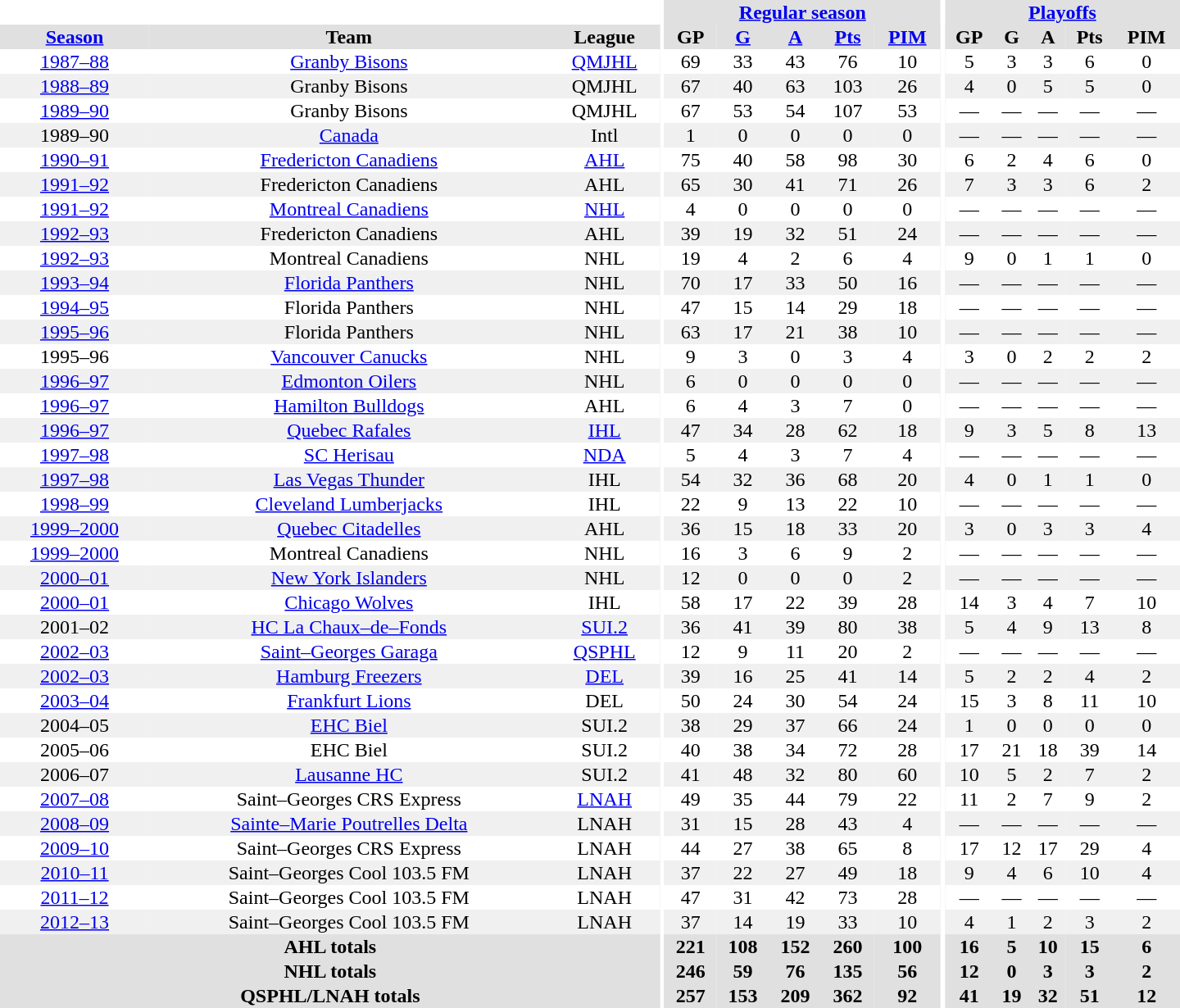<table border="0" cellpadding="1" cellspacing="0" style="text-align:center; width:60em">
<tr bgcolor="#e0e0e0">
<th colspan="3" bgcolor="#ffffff"></th>
<th rowspan="99" bgcolor="#ffffff"></th>
<th colspan="5"><a href='#'>Regular season</a></th>
<th rowspan="99" bgcolor="#ffffff"></th>
<th colspan="5"><a href='#'>Playoffs</a></th>
</tr>
<tr bgcolor="#e0e0e0">
<th><a href='#'>Season</a></th>
<th>Team</th>
<th>League</th>
<th>GP</th>
<th><a href='#'>G</a></th>
<th><a href='#'>A</a></th>
<th><a href='#'>Pts</a></th>
<th><a href='#'>PIM</a></th>
<th>GP</th>
<th>G</th>
<th>A</th>
<th>Pts</th>
<th>PIM</th>
</tr>
<tr>
<td><a href='#'>1987–88</a></td>
<td><a href='#'>Granby Bisons</a></td>
<td><a href='#'>QMJHL</a></td>
<td>69</td>
<td>33</td>
<td>43</td>
<td>76</td>
<td>10</td>
<td>5</td>
<td>3</td>
<td>3</td>
<td>6</td>
<td>0</td>
</tr>
<tr bgcolor="#f0f0f0">
<td><a href='#'>1988–89</a></td>
<td>Granby Bisons</td>
<td>QMJHL</td>
<td>67</td>
<td>40</td>
<td>63</td>
<td>103</td>
<td>26</td>
<td>4</td>
<td>0</td>
<td>5</td>
<td>5</td>
<td>0</td>
</tr>
<tr>
<td><a href='#'>1989–90</a></td>
<td>Granby Bisons</td>
<td>QMJHL</td>
<td>67</td>
<td>53</td>
<td>54</td>
<td>107</td>
<td>53</td>
<td>—</td>
<td>—</td>
<td>—</td>
<td>—</td>
<td>—</td>
</tr>
<tr bgcolor="#f0f0f0">
<td>1989–90</td>
<td><a href='#'>Canada</a></td>
<td>Intl</td>
<td>1</td>
<td>0</td>
<td>0</td>
<td>0</td>
<td>0</td>
<td>—</td>
<td>—</td>
<td>—</td>
<td>—</td>
<td>—</td>
</tr>
<tr>
<td><a href='#'>1990–91</a></td>
<td><a href='#'>Fredericton Canadiens</a></td>
<td><a href='#'>AHL</a></td>
<td>75</td>
<td>40</td>
<td>58</td>
<td>98</td>
<td>30</td>
<td>6</td>
<td>2</td>
<td>4</td>
<td>6</td>
<td>0</td>
</tr>
<tr bgcolor="#f0f0f0">
<td><a href='#'>1991–92</a></td>
<td>Fredericton Canadiens</td>
<td>AHL</td>
<td>65</td>
<td>30</td>
<td>41</td>
<td>71</td>
<td>26</td>
<td>7</td>
<td>3</td>
<td>3</td>
<td>6</td>
<td>2</td>
</tr>
<tr>
<td><a href='#'>1991–92</a></td>
<td><a href='#'>Montreal Canadiens</a></td>
<td><a href='#'>NHL</a></td>
<td>4</td>
<td>0</td>
<td>0</td>
<td>0</td>
<td>0</td>
<td>—</td>
<td>—</td>
<td>—</td>
<td>—</td>
<td>—</td>
</tr>
<tr bgcolor="#f0f0f0">
<td><a href='#'>1992–93</a></td>
<td>Fredericton Canadiens</td>
<td>AHL</td>
<td>39</td>
<td>19</td>
<td>32</td>
<td>51</td>
<td>24</td>
<td>—</td>
<td>—</td>
<td>—</td>
<td>—</td>
<td>—</td>
</tr>
<tr>
<td><a href='#'>1992–93</a></td>
<td>Montreal Canadiens</td>
<td>NHL</td>
<td>19</td>
<td>4</td>
<td>2</td>
<td>6</td>
<td>4</td>
<td>9</td>
<td>0</td>
<td>1</td>
<td>1</td>
<td>0</td>
</tr>
<tr bgcolor="#f0f0f0">
<td><a href='#'>1993–94</a></td>
<td><a href='#'>Florida Panthers</a></td>
<td>NHL</td>
<td>70</td>
<td>17</td>
<td>33</td>
<td>50</td>
<td>16</td>
<td>—</td>
<td>—</td>
<td>—</td>
<td>—</td>
<td>—</td>
</tr>
<tr>
<td><a href='#'>1994–95</a></td>
<td>Florida Panthers</td>
<td>NHL</td>
<td>47</td>
<td>15</td>
<td>14</td>
<td>29</td>
<td>18</td>
<td>—</td>
<td>—</td>
<td>—</td>
<td>—</td>
<td>—</td>
</tr>
<tr bgcolor="#f0f0f0">
<td><a href='#'>1995–96</a></td>
<td>Florida Panthers</td>
<td>NHL</td>
<td>63</td>
<td>17</td>
<td>21</td>
<td>38</td>
<td>10</td>
<td>—</td>
<td>—</td>
<td>—</td>
<td>—</td>
<td>—</td>
</tr>
<tr>
<td>1995–96</td>
<td><a href='#'>Vancouver Canucks</a></td>
<td>NHL</td>
<td>9</td>
<td>3</td>
<td>0</td>
<td>3</td>
<td>4</td>
<td>3</td>
<td>0</td>
<td>2</td>
<td>2</td>
<td>2</td>
</tr>
<tr bgcolor="#f0f0f0">
<td><a href='#'>1996–97</a></td>
<td><a href='#'>Edmonton Oilers</a></td>
<td>NHL</td>
<td>6</td>
<td>0</td>
<td>0</td>
<td>0</td>
<td>0</td>
<td>—</td>
<td>—</td>
<td>—</td>
<td>—</td>
<td>—</td>
</tr>
<tr>
<td><a href='#'>1996–97</a></td>
<td><a href='#'>Hamilton Bulldogs</a></td>
<td>AHL</td>
<td>6</td>
<td>4</td>
<td>3</td>
<td>7</td>
<td>0</td>
<td>—</td>
<td>—</td>
<td>—</td>
<td>—</td>
<td>—</td>
</tr>
<tr bgcolor="#f0f0f0">
<td><a href='#'>1996–97</a></td>
<td><a href='#'>Quebec Rafales</a></td>
<td><a href='#'>IHL</a></td>
<td>47</td>
<td>34</td>
<td>28</td>
<td>62</td>
<td>18</td>
<td>9</td>
<td>3</td>
<td>5</td>
<td>8</td>
<td>13</td>
</tr>
<tr>
<td><a href='#'>1997–98</a></td>
<td><a href='#'>SC Herisau</a></td>
<td><a href='#'>NDA</a></td>
<td>5</td>
<td>4</td>
<td>3</td>
<td>7</td>
<td>4</td>
<td>—</td>
<td>—</td>
<td>—</td>
<td>—</td>
<td>—</td>
</tr>
<tr bgcolor="#f0f0f0">
<td><a href='#'>1997–98</a></td>
<td><a href='#'>Las Vegas Thunder</a></td>
<td>IHL</td>
<td>54</td>
<td>32</td>
<td>36</td>
<td>68</td>
<td>20</td>
<td>4</td>
<td>0</td>
<td>1</td>
<td>1</td>
<td>0</td>
</tr>
<tr>
<td><a href='#'>1998–99</a></td>
<td><a href='#'>Cleveland Lumberjacks</a></td>
<td>IHL</td>
<td>22</td>
<td>9</td>
<td>13</td>
<td>22</td>
<td>10</td>
<td>—</td>
<td>—</td>
<td>—</td>
<td>—</td>
<td>—</td>
</tr>
<tr bgcolor="#f0f0f0">
<td><a href='#'>1999–2000</a></td>
<td><a href='#'>Quebec Citadelles</a></td>
<td>AHL</td>
<td>36</td>
<td>15</td>
<td>18</td>
<td>33</td>
<td>20</td>
<td>3</td>
<td>0</td>
<td>3</td>
<td>3</td>
<td>4</td>
</tr>
<tr>
<td><a href='#'>1999–2000</a></td>
<td>Montreal Canadiens</td>
<td>NHL</td>
<td>16</td>
<td>3</td>
<td>6</td>
<td>9</td>
<td>2</td>
<td>—</td>
<td>—</td>
<td>—</td>
<td>—</td>
<td>—</td>
</tr>
<tr bgcolor="#f0f0f0">
<td><a href='#'>2000–01</a></td>
<td><a href='#'>New York Islanders</a></td>
<td>NHL</td>
<td>12</td>
<td>0</td>
<td>0</td>
<td>0</td>
<td>2</td>
<td>—</td>
<td>—</td>
<td>—</td>
<td>—</td>
<td>—</td>
</tr>
<tr>
<td><a href='#'>2000–01</a></td>
<td><a href='#'>Chicago Wolves</a></td>
<td>IHL</td>
<td>58</td>
<td>17</td>
<td>22</td>
<td>39</td>
<td>28</td>
<td>14</td>
<td>3</td>
<td>4</td>
<td>7</td>
<td>10</td>
</tr>
<tr bgcolor="#f0f0f0">
<td>2001–02</td>
<td><a href='#'>HC La Chaux–de–Fonds</a></td>
<td><a href='#'>SUI.2</a></td>
<td>36</td>
<td>41</td>
<td>39</td>
<td>80</td>
<td>38</td>
<td>5</td>
<td>4</td>
<td>9</td>
<td>13</td>
<td>8</td>
</tr>
<tr>
<td><a href='#'>2002–03</a></td>
<td><a href='#'>Saint–Georges Garaga</a></td>
<td><a href='#'>QSPHL</a></td>
<td>12</td>
<td>9</td>
<td>11</td>
<td>20</td>
<td>2</td>
<td>—</td>
<td>—</td>
<td>—</td>
<td>—</td>
<td>—</td>
</tr>
<tr bgcolor="#f0f0f0">
<td><a href='#'>2002–03</a></td>
<td><a href='#'>Hamburg Freezers</a></td>
<td><a href='#'>DEL</a></td>
<td>39</td>
<td>16</td>
<td>25</td>
<td>41</td>
<td>14</td>
<td>5</td>
<td>2</td>
<td>2</td>
<td>4</td>
<td>2</td>
</tr>
<tr>
<td><a href='#'>2003–04</a></td>
<td><a href='#'>Frankfurt Lions</a></td>
<td>DEL</td>
<td>50</td>
<td>24</td>
<td>30</td>
<td>54</td>
<td>24</td>
<td>15</td>
<td>3</td>
<td>8</td>
<td>11</td>
<td>10</td>
</tr>
<tr bgcolor="#f0f0f0">
<td>2004–05</td>
<td><a href='#'>EHC Biel</a></td>
<td>SUI.2</td>
<td>38</td>
<td>29</td>
<td>37</td>
<td>66</td>
<td>24</td>
<td>1</td>
<td>0</td>
<td>0</td>
<td>0</td>
<td>0</td>
</tr>
<tr>
<td>2005–06</td>
<td>EHC Biel</td>
<td>SUI.2</td>
<td>40</td>
<td>38</td>
<td>34</td>
<td>72</td>
<td>28</td>
<td>17</td>
<td>21</td>
<td>18</td>
<td>39</td>
<td>14</td>
</tr>
<tr bgcolor="#f0f0f0">
<td>2006–07</td>
<td><a href='#'>Lausanne HC</a></td>
<td>SUI.2</td>
<td>41</td>
<td>48</td>
<td>32</td>
<td>80</td>
<td>60</td>
<td>10</td>
<td>5</td>
<td>2</td>
<td>7</td>
<td>2</td>
</tr>
<tr>
<td><a href='#'>2007–08</a></td>
<td>Saint–Georges CRS Express</td>
<td><a href='#'>LNAH</a></td>
<td>49</td>
<td>35</td>
<td>44</td>
<td>79</td>
<td>22</td>
<td>11</td>
<td>2</td>
<td>7</td>
<td>9</td>
<td>2</td>
</tr>
<tr bgcolor="#f0f0f0">
<td><a href='#'>2008–09</a></td>
<td><a href='#'>Sainte–Marie Poutrelles Delta</a></td>
<td>LNAH</td>
<td>31</td>
<td>15</td>
<td>28</td>
<td>43</td>
<td>4</td>
<td>—</td>
<td>—</td>
<td>—</td>
<td>—</td>
<td>—</td>
</tr>
<tr>
<td><a href='#'>2009–10</a></td>
<td>Saint–Georges CRS Express</td>
<td>LNAH</td>
<td>44</td>
<td>27</td>
<td>38</td>
<td>65</td>
<td>8</td>
<td>17</td>
<td>12</td>
<td>17</td>
<td>29</td>
<td>4</td>
</tr>
<tr bgcolor="#f0f0f0">
<td><a href='#'>2010–11</a></td>
<td>Saint–Georges Cool 103.5 FM</td>
<td>LNAH</td>
<td>37</td>
<td>22</td>
<td>27</td>
<td>49</td>
<td>18</td>
<td>9</td>
<td>4</td>
<td>6</td>
<td>10</td>
<td>4</td>
</tr>
<tr>
<td><a href='#'>2011–12</a></td>
<td>Saint–Georges Cool 103.5 FM</td>
<td>LNAH</td>
<td>47</td>
<td>31</td>
<td>42</td>
<td>73</td>
<td>28</td>
<td>—</td>
<td>—</td>
<td>—</td>
<td>—</td>
<td>—</td>
</tr>
<tr bgcolor="#f0f0f0">
<td><a href='#'>2012–13</a></td>
<td>Saint–Georges Cool 103.5 FM</td>
<td>LNAH</td>
<td>37</td>
<td>14</td>
<td>19</td>
<td>33</td>
<td>10</td>
<td>4</td>
<td>1</td>
<td>2</td>
<td>3</td>
<td>2</td>
</tr>
<tr style="background:#e0e0e0;">
<th colspan="3">AHL totals</th>
<th>221</th>
<th>108</th>
<th>152</th>
<th>260</th>
<th>100</th>
<th>16</th>
<th>5</th>
<th>10</th>
<th>15</th>
<th>6</th>
</tr>
<tr style="background:#e0e0e0;">
<th colspan="3">NHL totals</th>
<th>246</th>
<th>59</th>
<th>76</th>
<th>135</th>
<th>56</th>
<th>12</th>
<th>0</th>
<th>3</th>
<th>3</th>
<th>2</th>
</tr>
<tr style="background:#e0e0e0;">
<th colspan="3">QSPHL/LNAH totals</th>
<th>257</th>
<th>153</th>
<th>209</th>
<th>362</th>
<th>92</th>
<th>41</th>
<th>19</th>
<th>32</th>
<th>51</th>
<th>12</th>
</tr>
</table>
